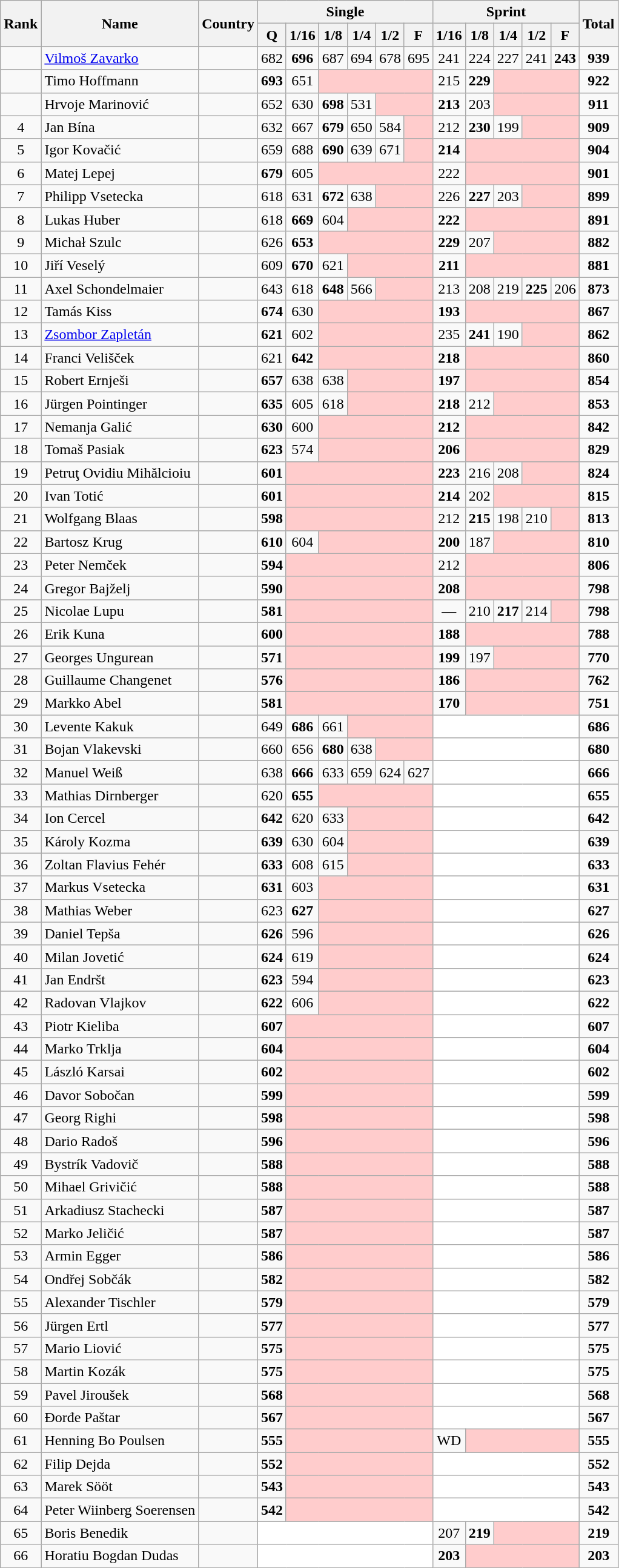<table class="wikitable sortable" style="text-align:center">
<tr>
<th rowspan=2>Rank</th>
<th rowspan=2>Name</th>
<th rowspan=2>Country</th>
<th colspan=6>Single</th>
<th colspan=5>Sprint</th>
<th rowspan=2>Total</th>
</tr>
<tr>
<th><abbr>Q</abbr></th>
<th>1/16</th>
<th>1/8</th>
<th>1/4</th>
<th>1/2</th>
<th><abbr>F</abbr></th>
<th>1/16</th>
<th>1/8</th>
<th>1/4</th>
<th>1/2</th>
<th><abbr>F</abbr></th>
</tr>
<tr>
</tr>
<tr>
<td></td>
<td align="left"><a href='#'>Vilmoš Zavarko</a></td>
<td align="left"></td>
<td>682</td>
<td><strong>696</strong></td>
<td>687</td>
<td>694</td>
<td>678</td>
<td>695</td>
<td>241</td>
<td>224</td>
<td>227</td>
<td>241</td>
<td><strong>243</strong></td>
<td><strong>939</strong></td>
</tr>
<tr>
<td></td>
<td align="left">Timo Hoffmann</td>
<td align="left"></td>
<td><strong>693</strong></td>
<td>651</td>
<td bgcolor=ffcccc colspan=4> </td>
<td>215</td>
<td><strong>229</strong></td>
<td bgcolor=ffcccc colspan=3> </td>
<td><strong>922</strong></td>
</tr>
<tr>
<td></td>
<td align="left">Hrvoje Marinović</td>
<td align="left"></td>
<td>652</td>
<td>630</td>
<td><strong>698</strong></td>
<td>531</td>
<td bgcolor=ffcccc colspan=2> </td>
<td><strong>213</strong></td>
<td>203</td>
<td bgcolor=ffcccc colspan=3> </td>
<td><strong>911</strong></td>
</tr>
<tr>
<td>4</td>
<td align="left">Jan Bína</td>
<td align="left"></td>
<td>632</td>
<td>667</td>
<td><strong>679</strong></td>
<td>650</td>
<td>584</td>
<td bgcolor=ffcccc> </td>
<td>212</td>
<td><strong>230</strong></td>
<td>199</td>
<td bgcolor=ffcccc colspan=2> </td>
<td><strong>909</strong></td>
</tr>
<tr>
<td>5</td>
<td align="left">Igor Kovačić</td>
<td align="left"></td>
<td>659</td>
<td>688</td>
<td><strong>690</strong></td>
<td>639</td>
<td>671</td>
<td bgcolor=ffcccc> </td>
<td><strong>214</strong></td>
<td bgcolor=ffcccc colspan=4> </td>
<td><strong>904</strong></td>
</tr>
<tr>
<td>6</td>
<td align="left">Matej Lepej</td>
<td align="left"></td>
<td><strong>679</strong></td>
<td>605</td>
<td bgcolor=ffcccc colspan=4> </td>
<td>222</td>
<td bgcolor=ffcccc colspan=4> </td>
<td><strong>901</strong></td>
</tr>
<tr>
<td>7</td>
<td align="left">Philipp Vsetecka</td>
<td align="left"></td>
<td>618</td>
<td>631</td>
<td><strong>672</strong></td>
<td>638</td>
<td bgcolor=ffcccc colspan=2> </td>
<td>226</td>
<td><strong>227</strong></td>
<td>203</td>
<td bgcolor=ffcccc colspan=2> </td>
<td><strong>899</strong></td>
</tr>
<tr>
<td>8</td>
<td align="left">Lukas Huber</td>
<td align="left"></td>
<td>618</td>
<td><strong>669</strong></td>
<td>604</td>
<td bgcolor=ffcccc colspan=3> </td>
<td><strong>222</strong></td>
<td bgcolor=ffcccc colspan=4> </td>
<td><strong>891</strong></td>
</tr>
<tr>
<td>9</td>
<td align="left">Michał Szulc</td>
<td align="left"></td>
<td>626</td>
<td><strong>653</strong></td>
<td bgcolor=ffcccc colspan=4> </td>
<td><strong>229</strong></td>
<td>207</td>
<td bgcolor=ffcccc colspan=3> </td>
<td><strong>882</strong></td>
</tr>
<tr>
<td>10</td>
<td align="left">Jiří Veselý</td>
<td align="left"></td>
<td>609</td>
<td><strong>670</strong></td>
<td>621</td>
<td bgcolor=ffcccc colspan=3> </td>
<td><strong>211</strong></td>
<td bgcolor=ffcccc colspan=4> </td>
<td><strong>881</strong></td>
</tr>
<tr>
<td>11</td>
<td align="left">Axel Schondelmaier</td>
<td align="left"></td>
<td>643</td>
<td>618</td>
<td><strong>648</strong></td>
<td>566</td>
<td bgcolor=ffcccc colspan=2> </td>
<td>213</td>
<td>208</td>
<td>219</td>
<td><strong>225</strong></td>
<td>206</td>
<td><strong>873</strong></td>
</tr>
<tr>
<td>12</td>
<td align="left">Tamás Kiss</td>
<td align="left"></td>
<td><strong>674</strong></td>
<td>630</td>
<td bgcolor=ffcccc colspan=4> </td>
<td><strong>193</strong></td>
<td bgcolor=ffcccc colspan=4> </td>
<td><strong>867</strong></td>
</tr>
<tr>
<td>13</td>
<td align="left"><a href='#'>Zsombor Zapletán</a></td>
<td align="left"></td>
<td><strong>621</strong></td>
<td>602</td>
<td bgcolor=ffcccc colspan=4> </td>
<td>235</td>
<td><strong>241</strong></td>
<td>190</td>
<td bgcolor=ffcccc colspan=2> </td>
<td><strong>862</strong></td>
</tr>
<tr>
<td>14</td>
<td align="left">Franci Velišček</td>
<td align="left"></td>
<td>621</td>
<td><strong>642</strong></td>
<td bgcolor=ffcccc colspan=4> </td>
<td><strong>218</strong></td>
<td bgcolor=ffcccc colspan=4> </td>
<td><strong>860</strong></td>
</tr>
<tr>
<td>15</td>
<td align="left">Robert Ernješi</td>
<td align="left"></td>
<td><strong>657</strong></td>
<td>638</td>
<td>638</td>
<td bgcolor=ffcccc colspan=3> </td>
<td><strong>197</strong></td>
<td bgcolor=ffcccc colspan=4> </td>
<td><strong>854</strong></td>
</tr>
<tr>
<td>16</td>
<td align="left">Jürgen Pointinger</td>
<td align="left"></td>
<td><strong>635</strong></td>
<td>605</td>
<td>618</td>
<td bgcolor=ffcccc colspan=3> </td>
<td><strong>218</strong></td>
<td>212</td>
<td bgcolor=ffcccc colspan=3> </td>
<td><strong>853</strong></td>
</tr>
<tr>
<td>17</td>
<td align="left">Nemanja Galić</td>
<td align="left"></td>
<td><strong>630</strong></td>
<td>600</td>
<td bgcolor=ffcccc colspan=4> </td>
<td><strong>212</strong></td>
<td bgcolor=ffcccc colspan=4> </td>
<td><strong>842</strong></td>
</tr>
<tr>
<td>18</td>
<td align="left">Tomaš Pasiak</td>
<td align="left"></td>
<td><strong>623</strong></td>
<td>574</td>
<td bgcolor=ffcccc colspan=4> </td>
<td><strong>206</strong></td>
<td bgcolor=ffcccc colspan=4> </td>
<td><strong>829</strong></td>
</tr>
<tr>
<td>19</td>
<td align="left">Petruţ Ovidiu Mihălcioiu</td>
<td align="left"></td>
<td><strong>601</strong></td>
<td bgcolor=ffcccc colspan=5> </td>
<td><strong>223</strong></td>
<td>216</td>
<td>208</td>
<td bgcolor=ffcccc colspan=2> </td>
<td><strong>824</strong></td>
</tr>
<tr>
<td>20</td>
<td align="left">Ivan Totić</td>
<td align="left"></td>
<td><strong>601</strong></td>
<td bgcolor=ffcccc colspan=5> </td>
<td><strong>214</strong></td>
<td>202</td>
<td bgcolor=ffcccc colspan=3> </td>
<td><strong>815</strong></td>
</tr>
<tr>
<td>21</td>
<td align="left">Wolfgang Blaas</td>
<td align="left"></td>
<td><strong>598</strong></td>
<td bgcolor=ffcccc colspan=5> </td>
<td>212</td>
<td><strong>215</strong></td>
<td>198</td>
<td>210</td>
<td bgcolor=ffcccc colspan=1> </td>
<td><strong>813</strong></td>
</tr>
<tr>
<td>22</td>
<td align="left">Bartosz Krug</td>
<td align="left"></td>
<td><strong>610</strong></td>
<td>604</td>
<td bgcolor=ffcccc colspan=4> </td>
<td><strong>200</strong></td>
<td>187</td>
<td bgcolor=ffcccc colspan=3> </td>
<td><strong>810</strong></td>
</tr>
<tr>
<td>23</td>
<td align="left">Peter Nemček</td>
<td align="left"></td>
<td><strong>594</strong></td>
<td bgcolor=ffcccc colspan=5> </td>
<td>212</td>
<td bgcolor=ffcccc colspan=4> </td>
<td><strong>806</strong></td>
</tr>
<tr>
<td>24</td>
<td align="left">Gregor Bajželj</td>
<td align="left"></td>
<td><strong>590</strong></td>
<td bgcolor=ffcccc colspan=5> </td>
<td><strong>208</strong></td>
<td bgcolor=ffcccc colspan=4> </td>
<td><strong>798</strong></td>
</tr>
<tr>
<td>25</td>
<td align="left">Nicolae Lupu</td>
<td align="left"></td>
<td><strong>581</strong></td>
<td bgcolor=ffcccc colspan=5> </td>
<td><abbr>—</abbr></td>
<td>210</td>
<td><strong>217</strong></td>
<td>214</td>
<td bgcolor=ffcccc> </td>
<td><strong>798</strong></td>
</tr>
<tr>
<td>26</td>
<td align="left">Erik Kuna</td>
<td align="left"></td>
<td><strong>600</strong></td>
<td bgcolor=ffcccc colspan=5> </td>
<td><strong>188</strong></td>
<td bgcolor=ffcccc colspan=4> </td>
<td><strong>788</strong></td>
</tr>
<tr>
<td>27</td>
<td align="left">Georges Ungurean</td>
<td align="left"></td>
<td><strong>571</strong></td>
<td bgcolor=ffcccc colspan=5> </td>
<td><strong>199</strong></td>
<td>197</td>
<td bgcolor=ffcccc colspan=3> </td>
<td><strong>770</strong></td>
</tr>
<tr>
<td>28</td>
<td align="left">Guillaume Changenet</td>
<td align="left"></td>
<td><strong>576</strong></td>
<td bgcolor=ffcccc colspan=5> </td>
<td><strong>186</strong></td>
<td bgcolor=ffcccc colspan=4> </td>
<td><strong>762</strong></td>
</tr>
<tr>
<td>29</td>
<td align="left">Markko Abel</td>
<td align="left"></td>
<td><strong>581</strong></td>
<td bgcolor=ffcccc colspan=5> </td>
<td><strong>170</strong></td>
<td bgcolor=ffcccc colspan=4> </td>
<td><strong>751</strong></td>
</tr>
<tr>
<td>30</td>
<td align="left">Levente Kakuk</td>
<td align="left"></td>
<td>649</td>
<td><strong>686</strong></td>
<td>661</td>
<td bgcolor=ffcccc colspan=3> </td>
<td bgcolor=ffffff colspan=5> </td>
<td><strong>686</strong></td>
</tr>
<tr>
<td>31</td>
<td align="left">Bojan Vlakevski</td>
<td align="left"></td>
<td>660</td>
<td>656</td>
<td><strong>680</strong></td>
<td>638</td>
<td bgcolor=ffcccc colspan=2> </td>
<td bgcolor=ffffff colspan=5> </td>
<td><strong>680</strong></td>
</tr>
<tr>
<td>32</td>
<td align="left">Manuel Weiß</td>
<td align="left"></td>
<td>638</td>
<td><strong>666</strong></td>
<td>633</td>
<td>659</td>
<td>624</td>
<td>627</td>
<td bgcolor=ffffff colspan=5> </td>
<td><strong>666</strong></td>
</tr>
<tr>
<td>33</td>
<td align="left">Mathias Dirnberger</td>
<td align="left"></td>
<td>620</td>
<td><strong>655</strong></td>
<td bgcolor=ffcccc colspan=4> </td>
<td bgcolor=ffffff colspan=5> </td>
<td><strong>655</strong></td>
</tr>
<tr>
<td>34</td>
<td align="left">Ion Cercel</td>
<td align="left"></td>
<td><strong>642</strong></td>
<td>620</td>
<td>633</td>
<td bgcolor=ffcccc colspan=3> </td>
<td bgcolor=ffffff colspan=5> </td>
<td><strong>642</strong></td>
</tr>
<tr>
<td>35</td>
<td align="left">Károly Kozma</td>
<td align="left"></td>
<td><strong>639</strong></td>
<td>630</td>
<td>604</td>
<td bgcolor=ffcccc colspan=3> </td>
<td bgcolor=ffffff colspan=5> </td>
<td><strong>639</strong></td>
</tr>
<tr>
<td>36</td>
<td align="left">Zoltan Flavius Fehér</td>
<td align="left"></td>
<td><strong>633</strong></td>
<td>608</td>
<td>615</td>
<td bgcolor=ffcccc colspan=3> </td>
<td bgcolor=ffffff colspan=5> </td>
<td><strong>633</strong></td>
</tr>
<tr>
<td>37</td>
<td align="left">Markus Vsetecka</td>
<td align="left"></td>
<td><strong>631</strong></td>
<td>603</td>
<td bgcolor=ffcccc colspan=4> </td>
<td bgcolor=ffffff colspan=5> </td>
<td><strong>631</strong></td>
</tr>
<tr>
<td>38</td>
<td align="left">Mathias Weber</td>
<td align="left"></td>
<td>623</td>
<td><strong>627</strong></td>
<td bgcolor=ffcccc colspan=4> </td>
<td bgcolor=ffffff colspan=5> </td>
<td><strong>627</strong></td>
</tr>
<tr>
<td>39</td>
<td align="left">Daniel Tepša</td>
<td align="left"></td>
<td><strong>626</strong></td>
<td>596</td>
<td bgcolor=ffcccc colspan=4> </td>
<td bgcolor=ffffff colspan=5> </td>
<td><strong>626</strong></td>
</tr>
<tr>
<td>40</td>
<td align="left">Milan Jovetić</td>
<td align="left"></td>
<td><strong>624</strong></td>
<td>619</td>
<td bgcolor=ffcccc colspan=4> </td>
<td bgcolor=ffffff colspan=5> </td>
<td><strong>624</strong></td>
</tr>
<tr>
<td>41</td>
<td align="left">Jan Endršt</td>
<td align="left"></td>
<td><strong>623</strong></td>
<td>594</td>
<td bgcolor=ffcccc colspan=4> </td>
<td bgcolor=ffffff colspan=5> </td>
<td><strong>623</strong></td>
</tr>
<tr>
<td>42</td>
<td align="left">Radovan Vlajkov</td>
<td align="left"></td>
<td><strong>622</strong></td>
<td>606</td>
<td bgcolor=ffcccc colspan=4> </td>
<td bgcolor=ffffff colspan=5> </td>
<td><strong>622</strong></td>
</tr>
<tr>
<td>43</td>
<td align="left">Piotr Kieliba</td>
<td align="left"></td>
<td><strong>607</strong></td>
<td bgcolor=ffcccc colspan=5> </td>
<td bgcolor=ffffff colspan=5> </td>
<td><strong>607</strong></td>
</tr>
<tr>
<td>44</td>
<td align="left">Marko Trklja</td>
<td align="left"></td>
<td><strong>604</strong></td>
<td bgcolor=ffcccc colspan=5> </td>
<td bgcolor=ffffff colspan=5> </td>
<td><strong>604</strong></td>
</tr>
<tr>
<td>45</td>
<td align="left">László Karsai</td>
<td align="left"></td>
<td><strong>602</strong></td>
<td bgcolor=ffcccc colspan=5> </td>
<td bgcolor=ffffff colspan=5> </td>
<td><strong>602</strong></td>
</tr>
<tr>
<td>46</td>
<td align="left">Davor Sobočan</td>
<td align="left"></td>
<td><strong>599</strong></td>
<td bgcolor=ffcccc colspan=5> </td>
<td bgcolor=ffffff colspan=5> </td>
<td><strong>599</strong></td>
</tr>
<tr>
<td>47</td>
<td align="left">Georg Righi</td>
<td align="left"></td>
<td><strong>598</strong></td>
<td bgcolor=ffcccc colspan=5> </td>
<td bgcolor=ffffff colspan=5> </td>
<td><strong>598</strong></td>
</tr>
<tr>
<td>48</td>
<td align="left">Dario Radoš</td>
<td align="left"></td>
<td><strong>596</strong></td>
<td bgcolor=ffcccc colspan=5> </td>
<td bgcolor=ffffff colspan=5> </td>
<td><strong>596</strong></td>
</tr>
<tr>
<td>49</td>
<td align="left">Bystrík Vadovič</td>
<td align="left"></td>
<td><strong>588</strong></td>
<td bgcolor=ffcccc colspan=5> </td>
<td bgcolor=ffffff colspan=5> </td>
<td><strong>588</strong></td>
</tr>
<tr>
<td>50</td>
<td align="left">Mihael Grivičić</td>
<td align="left"></td>
<td><strong>588</strong></td>
<td bgcolor=ffcccc colspan=5> </td>
<td bgcolor=ffffff colspan=5> </td>
<td><strong>588</strong></td>
</tr>
<tr>
<td>51</td>
<td align="left">Arkadiusz Stachecki</td>
<td align="left"></td>
<td><strong>587</strong></td>
<td bgcolor=ffcccc colspan=5> </td>
<td bgcolor=ffffff colspan=5> </td>
<td><strong>587</strong></td>
</tr>
<tr>
<td>52</td>
<td align="left">Marko Jeličić</td>
<td align="left"></td>
<td><strong>587</strong></td>
<td bgcolor=ffcccc colspan=5> </td>
<td bgcolor=ffffff colspan=5> </td>
<td><strong>587</strong></td>
</tr>
<tr>
<td>53</td>
<td align="left">Armin Egger</td>
<td align="left"></td>
<td><strong>586</strong></td>
<td bgcolor=ffcccc colspan=5> </td>
<td bgcolor=ffffff colspan=5> </td>
<td><strong>586</strong></td>
</tr>
<tr>
<td>54</td>
<td align="left">Ondřej Sobčák</td>
<td align="left"></td>
<td><strong>582</strong></td>
<td bgcolor=ffcccc colspan=5> </td>
<td bgcolor=ffffff colspan=5> </td>
<td><strong>582</strong></td>
</tr>
<tr>
<td>55</td>
<td align="left">Alexander Tischler</td>
<td align="left"></td>
<td><strong>579</strong></td>
<td bgcolor=ffcccc colspan=5> </td>
<td bgcolor=ffffff colspan=5> </td>
<td><strong>579</strong></td>
</tr>
<tr>
<td>56</td>
<td align="left">Jürgen Ertl</td>
<td align="left"></td>
<td><strong>577</strong></td>
<td bgcolor=ffcccc colspan=5> </td>
<td bgcolor=ffffff colspan=5> </td>
<td><strong>577</strong></td>
</tr>
<tr>
<td>57</td>
<td align="left">Mario Liović</td>
<td align="left"></td>
<td><strong>575</strong></td>
<td bgcolor=ffcccc colspan=5> </td>
<td bgcolor=ffffff colspan=5> </td>
<td><strong>575</strong></td>
</tr>
<tr>
<td>58</td>
<td align="left">Martin Kozák</td>
<td align="left"></td>
<td><strong>575</strong></td>
<td bgcolor=ffcccc colspan=5> </td>
<td bgcolor=ffffff colspan=5> </td>
<td><strong>575</strong></td>
</tr>
<tr>
<td>59</td>
<td align="left">Pavel Jiroušek</td>
<td align="left"></td>
<td><strong>568</strong></td>
<td bgcolor=ffcccc colspan=5> </td>
<td bgcolor=ffffff colspan=5> </td>
<td><strong>568</strong></td>
</tr>
<tr>
<td>60</td>
<td align="left">Đorđe Paštar</td>
<td align="left"></td>
<td><strong>567</strong></td>
<td bgcolor=ffcccc colspan=5> </td>
<td bgcolor=ffffff colspan=5> </td>
<td><strong>567</strong></td>
</tr>
<tr>
<td>61</td>
<td align="left">Henning Bo Poulsen</td>
<td align="left"></td>
<td><strong>555</strong></td>
<td bgcolor=ffcccc colspan=5> </td>
<td><abbr>WD</abbr></td>
<td bgcolor=ffcccc colspan=4> </td>
<td><strong>555</strong></td>
</tr>
<tr>
<td>62</td>
<td align="left">Filip Dejda</td>
<td align="left"></td>
<td><strong>552</strong></td>
<td bgcolor=ffcccc colspan=5> </td>
<td bgcolor=ffffff colspan=5> </td>
<td><strong>552</strong></td>
</tr>
<tr>
<td>63</td>
<td align="left">Marek Sööt</td>
<td align="left"></td>
<td><strong>543</strong></td>
<td bgcolor=ffcccc colspan=5> </td>
<td bgcolor=ffffff colspan=5> </td>
<td><strong>543</strong></td>
</tr>
<tr>
<td>64</td>
<td align="left">Peter Wiinberg Soerensen</td>
<td align="left"></td>
<td><strong>542</strong></td>
<td bgcolor=ffcccc colspan=5> </td>
<td bgcolor=ffffff colspan=5> </td>
<td><strong>542</strong></td>
</tr>
<tr>
<td>65</td>
<td align="left">Boris Benedik</td>
<td align="left"></td>
<td bgcolor=ffffff colspan=6> </td>
<td>207</td>
<td><strong>219</strong></td>
<td bgcolor=ffcccc colspan=3> </td>
<td><strong>219</strong></td>
</tr>
<tr>
<td>66</td>
<td align="left">Horatiu Bogdan Dudas</td>
<td align="left"></td>
<td bgcolor=ffffff colspan=6> </td>
<td><strong>203</strong></td>
<td bgcolor=ffcccc colspan=4> </td>
<td><strong>203</strong></td>
</tr>
</table>
